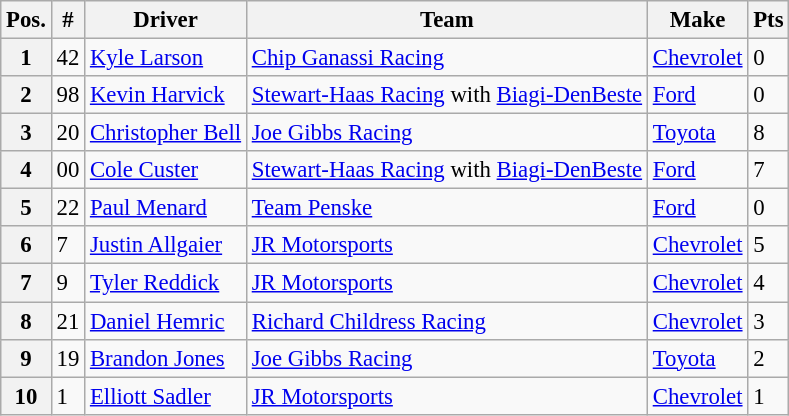<table class="wikitable" style="font-size:95%">
<tr>
<th>Pos.</th>
<th>#</th>
<th>Driver</th>
<th>Team</th>
<th>Make</th>
<th>Pts</th>
</tr>
<tr>
<th>1</th>
<td>42</td>
<td><a href='#'>Kyle Larson</a></td>
<td><a href='#'>Chip Ganassi Racing</a></td>
<td><a href='#'>Chevrolet</a></td>
<td>0</td>
</tr>
<tr>
<th>2</th>
<td>98</td>
<td><a href='#'>Kevin Harvick</a></td>
<td><a href='#'>Stewart-Haas Racing</a> with <a href='#'>Biagi-DenBeste</a></td>
<td><a href='#'>Ford</a></td>
<td>0</td>
</tr>
<tr>
<th>3</th>
<td>20</td>
<td><a href='#'>Christopher Bell</a></td>
<td><a href='#'>Joe Gibbs Racing</a></td>
<td><a href='#'>Toyota</a></td>
<td>8</td>
</tr>
<tr>
<th>4</th>
<td>00</td>
<td><a href='#'>Cole Custer</a></td>
<td><a href='#'>Stewart-Haas Racing</a> with <a href='#'>Biagi-DenBeste</a></td>
<td><a href='#'>Ford</a></td>
<td>7</td>
</tr>
<tr>
<th>5</th>
<td>22</td>
<td><a href='#'>Paul Menard</a></td>
<td><a href='#'>Team Penske</a></td>
<td><a href='#'>Ford</a></td>
<td>0</td>
</tr>
<tr>
<th>6</th>
<td>7</td>
<td><a href='#'>Justin Allgaier</a></td>
<td><a href='#'>JR Motorsports</a></td>
<td><a href='#'>Chevrolet</a></td>
<td>5</td>
</tr>
<tr>
<th>7</th>
<td>9</td>
<td><a href='#'>Tyler Reddick</a></td>
<td><a href='#'>JR Motorsports</a></td>
<td><a href='#'>Chevrolet</a></td>
<td>4</td>
</tr>
<tr>
<th>8</th>
<td>21</td>
<td><a href='#'>Daniel Hemric</a></td>
<td><a href='#'>Richard Childress Racing</a></td>
<td><a href='#'>Chevrolet</a></td>
<td>3</td>
</tr>
<tr>
<th>9</th>
<td>19</td>
<td><a href='#'>Brandon Jones</a></td>
<td><a href='#'>Joe Gibbs Racing</a></td>
<td><a href='#'>Toyota</a></td>
<td>2</td>
</tr>
<tr>
<th>10</th>
<td>1</td>
<td><a href='#'>Elliott Sadler</a></td>
<td><a href='#'>JR Motorsports</a></td>
<td><a href='#'>Chevrolet</a></td>
<td>1</td>
</tr>
</table>
